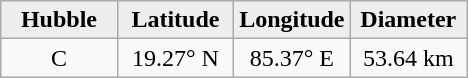<table class="wikitable">
<tr>
<th width="25%" style="background:#eeeeee;">Hubble</th>
<th width="25%" style="background:#eeeeee;">Latitude</th>
<th width="25%" style="background:#eeeeee;">Longitude</th>
<th width="25%" style="background:#eeeeee;">Diameter</th>
</tr>
<tr>
<td align="center">C</td>
<td align="center">19.27° N</td>
<td align="center">85.37° E</td>
<td align="center">53.64 km</td>
</tr>
</table>
